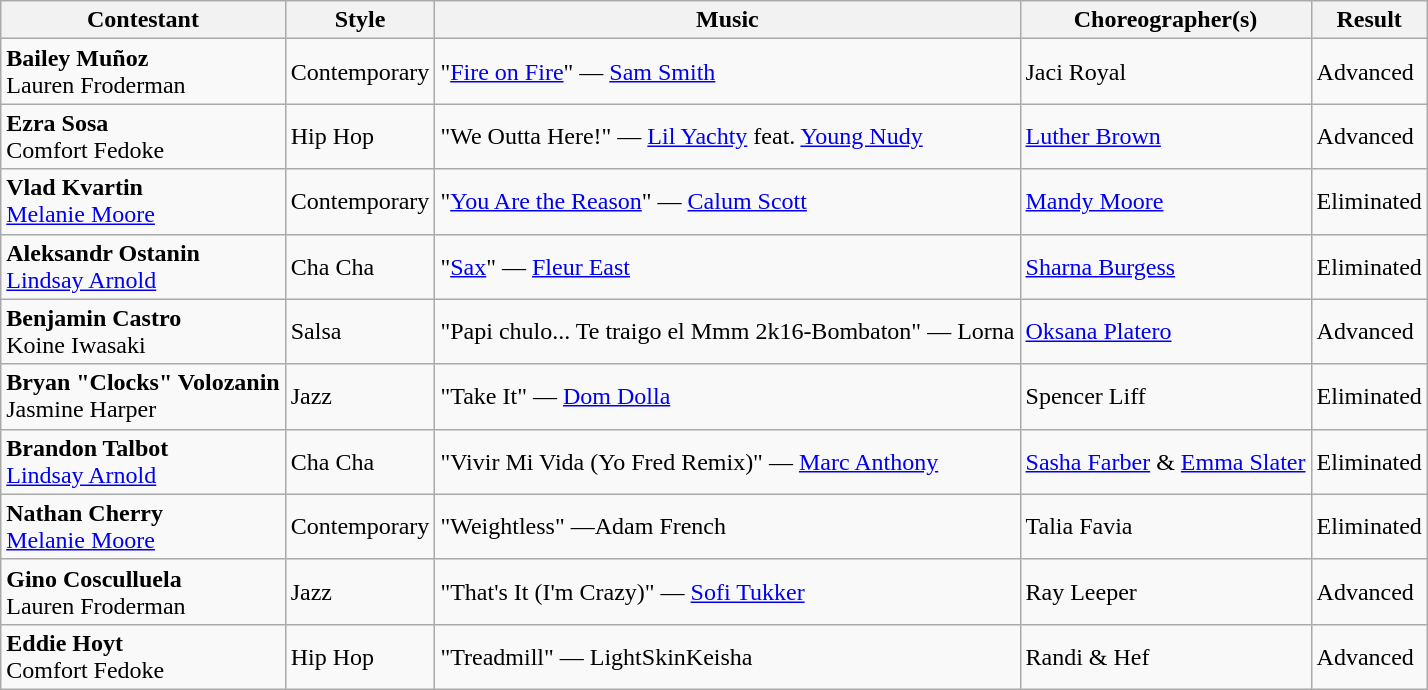<table class="wikitable">
<tr>
<th>Contestant</th>
<th>Style</th>
<th>Music</th>
<th>Choreographer(s)</th>
<th>Result</th>
</tr>
<tr>
<td><strong>Bailey Muñoz</strong><br>Lauren Froderman</td>
<td>Contemporary</td>
<td>"<a href='#'>Fire on Fire</a>" — <a href='#'>Sam Smith</a></td>
<td>Jaci Royal</td>
<td>Advanced</td>
</tr>
<tr>
<td><strong>Ezra Sosa</strong><br>Comfort Fedoke</td>
<td>Hip Hop</td>
<td>"We Outta Here!" — <a href='#'>Lil Yachty</a> feat. <a href='#'>Young Nudy</a></td>
<td><a href='#'>Luther Brown</a></td>
<td>Advanced</td>
</tr>
<tr>
<td><strong>Vlad Kvartin</strong><br><a href='#'>Melanie Moore</a></td>
<td>Contemporary</td>
<td>"<a href='#'>You Are the Reason</a>" — <a href='#'>Calum Scott</a></td>
<td><a href='#'>Mandy Moore</a></td>
<td>Eliminated</td>
</tr>
<tr>
<td><strong>Aleksandr Ostanin</strong><br><a href='#'>Lindsay Arnold</a></td>
<td>Cha Cha</td>
<td>"<a href='#'>Sax</a>" — <a href='#'>Fleur East</a></td>
<td><a href='#'>Sharna Burgess</a></td>
<td>Eliminated</td>
</tr>
<tr>
<td><strong>Benjamin Castro</strong><br>Koine Iwasaki</td>
<td>Salsa</td>
<td>"Papi chulo... Te traigo el Mmm 2k16-Bombaton" — Lorna</td>
<td><a href='#'>Oksana Platero</a></td>
<td>Advanced</td>
</tr>
<tr>
<td><strong>Bryan "Clocks" Volozanin</strong><br>Jasmine Harper</td>
<td>Jazz</td>
<td>"Take It" — <a href='#'>Dom Dolla</a></td>
<td>Spencer Liff</td>
<td>Eliminated</td>
</tr>
<tr>
<td><strong>Brandon Talbot</strong><br><a href='#'>Lindsay Arnold</a></td>
<td>Cha Cha</td>
<td>"Vivir Mi Vida (Yo Fred Remix)" — <a href='#'>Marc Anthony</a></td>
<td><a href='#'>Sasha Farber</a> & <a href='#'>Emma Slater</a></td>
<td>Eliminated</td>
</tr>
<tr>
<td><strong>Nathan Cherry</strong><br><a href='#'>Melanie Moore</a></td>
<td>Contemporary</td>
<td>"Weightless" —Adam French</td>
<td>Talia Favia</td>
<td>Eliminated</td>
</tr>
<tr>
<td><strong>Gino Cosculluela</strong><br>Lauren Froderman</td>
<td>Jazz</td>
<td>"That's It (I'm Crazy)" — <a href='#'>Sofi Tukker</a></td>
<td>Ray Leeper</td>
<td>Advanced</td>
</tr>
<tr>
<td><strong>Eddie Hoyt</strong><br>Comfort Fedoke</td>
<td>Hip Hop</td>
<td>"Treadmill" — LightSkinKeisha</td>
<td>Randi & Hef</td>
<td>Advanced</td>
</tr>
</table>
